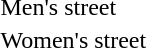<table>
<tr>
<td>Men's street</td>
<td></td>
<td></td>
<td></td>
</tr>
<tr>
<td>Women's street</td>
<td></td>
<td></td>
<td></td>
</tr>
</table>
